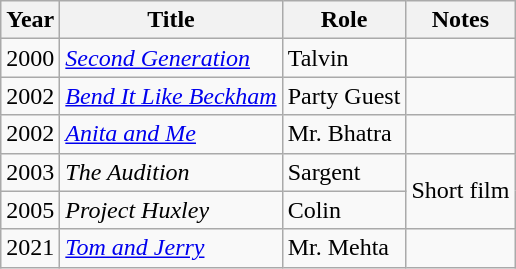<table class="wikitable">
<tr>
<th>Year</th>
<th>Title</th>
<th>Role</th>
<th>Notes</th>
</tr>
<tr>
<td>2000</td>
<td><em><a href='#'>Second Generation</a></em></td>
<td>Talvin</td>
<td></td>
</tr>
<tr>
<td>2002</td>
<td><em><a href='#'>Bend It Like Beckham</a></em></td>
<td>Party Guest</td>
<td></td>
</tr>
<tr>
<td>2002</td>
<td><em><a href='#'>Anita and Me</a></em></td>
<td>Mr. Bhatra</td>
<td></td>
</tr>
<tr>
<td>2003</td>
<td><em>The Audition</em></td>
<td>Sargent</td>
<td rowspan="2">Short film</td>
</tr>
<tr>
<td>2005</td>
<td><em>Project Huxley</em></td>
<td>Colin</td>
</tr>
<tr>
<td>2021</td>
<td><em><a href='#'>Tom and Jerry</a></em></td>
<td>Mr. Mehta</td>
<td></td>
</tr>
</table>
